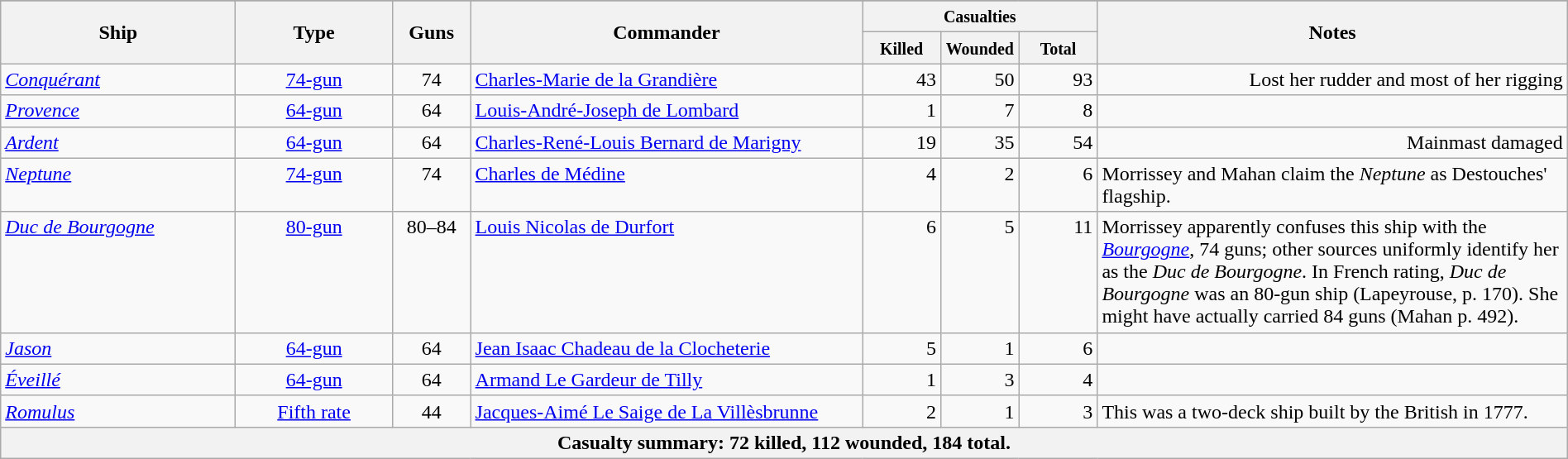<table class="wikitable" width=100%>
<tr>
</tr>
<tr>
<th width=15%; rowspan=2>Ship</th>
<th width=10%; rowspan=2>Type</th>
<th width=5%; rowspan=2>Guns</th>
<th width=25%; rowspan=2>Commander</th>
<th width=15%; colspan=3><small>Casualties</small></th>
<th width=30%; rowspan=2>Notes</th>
</tr>
<tr valign="top">
<th width=5%;><small> Killed </small></th>
<th width=5%;><small> Wounded </small></th>
<th width=5%;><small> Total</small></th>
</tr>
<tr valign="top">
<td><a href='#'><em>Conquérant</em></a></td>
<td align = center><a href='#'>74-gun</a></td>
<td align = center>74</td>
<td><a href='#'>Charles-Marie de la Grandière</a></td>
<td align = right>43</td>
<td align = right>50</td>
<td align = right>93 </td>
<td align = right>Lost her rudder and most of her rigging </td>
</tr>
<tr valign="top">
<td><a href='#'><em>Provence</em></a></td>
<td align = center><a href='#'>64-gun</a></td>
<td align = center>64</td>
<td><a href='#'>Louis-André-Joseph de Lombard</a></td>
<td align = right>1</td>
<td align = right>7</td>
<td align = right>8</td>
<td></td>
</tr>
<tr valign="top">
<td><a href='#'><em>Ardent</em></a></td>
<td align = center><a href='#'>64-gun</a></td>
<td align = center>64</td>
<td><a href='#'>Charles-René-Louis Bernard de Marigny</a></td>
<td align = right>19</td>
<td align = right>35</td>
<td align = right>54</td>
<td align = right>Mainmast damaged </td>
</tr>
<tr valign="top">
<td><a href='#'><em>Neptune</em></a></td>
<td align = center><a href='#'>74-gun</a></td>
<td align = center>74</td>
<td><a href='#'>Charles de Médine</a></td>
<td align = right>4</td>
<td align = right>2</td>
<td align = right>6</td>
<td>Morrissey and Mahan claim the <em>Neptune</em> as Destouches' flagship.</td>
</tr>
<tr valign="top">
<td><a href='#'><em>Duc de Bourgogne</em></a></td>
<td align = center><a href='#'>80-gun</a></td>
<td align = center>80–84</td>
<td><a href='#'>Louis Nicolas de Durfort</a></td>
<td align = right>6</td>
<td align = right>5</td>
<td align = right>11</td>
<td>Morrissey apparently confuses this ship with the <a href='#'><em>Bourgogne</em></a>, 74 guns; other sources uniformly identify her as the <em>Duc de Bourgogne</em>. In French rating, <em>Duc de Bourgogne</em> was an 80-gun ship (Lapeyrouse, p. 170). She might have actually carried 84 guns (Mahan p. 492).</td>
</tr>
<tr valign="top">
<td><a href='#'><em>Jason</em></a></td>
<td align = center><a href='#'>64-gun</a></td>
<td align = center>64</td>
<td><a href='#'>Jean Isaac Chadeau de la Clocheterie</a></td>
<td align = right>5</td>
<td align = right>1</td>
<td align = right>6</td>
<td></td>
</tr>
<tr valign="top">
<td><a href='#'><em>Éveillé</em></a></td>
<td align = center><a href='#'>64-gun</a></td>
<td align = center>64</td>
<td><a href='#'>Armand Le Gardeur de Tilly</a></td>
<td align = right>1</td>
<td align = right>3</td>
<td align = right>4</td>
<td></td>
</tr>
<tr valign="top">
<td><a href='#'><em>Romulus</em></a></td>
<td align = center><a href='#'>Fifth rate</a></td>
<td align = center>44</td>
<td><a href='#'>Jacques-Aimé Le Saige de La Villèsbrunne</a></td>
<td align = right>2</td>
<td align = right>1</td>
<td align = right>3</td>
<td>This was a two-deck ship built by the British in 1777.</td>
</tr>
<tr>
<th scope="row" colspan="11">Casualty summary: 72 killed, 112 wounded, 184 total.</th>
</tr>
</table>
